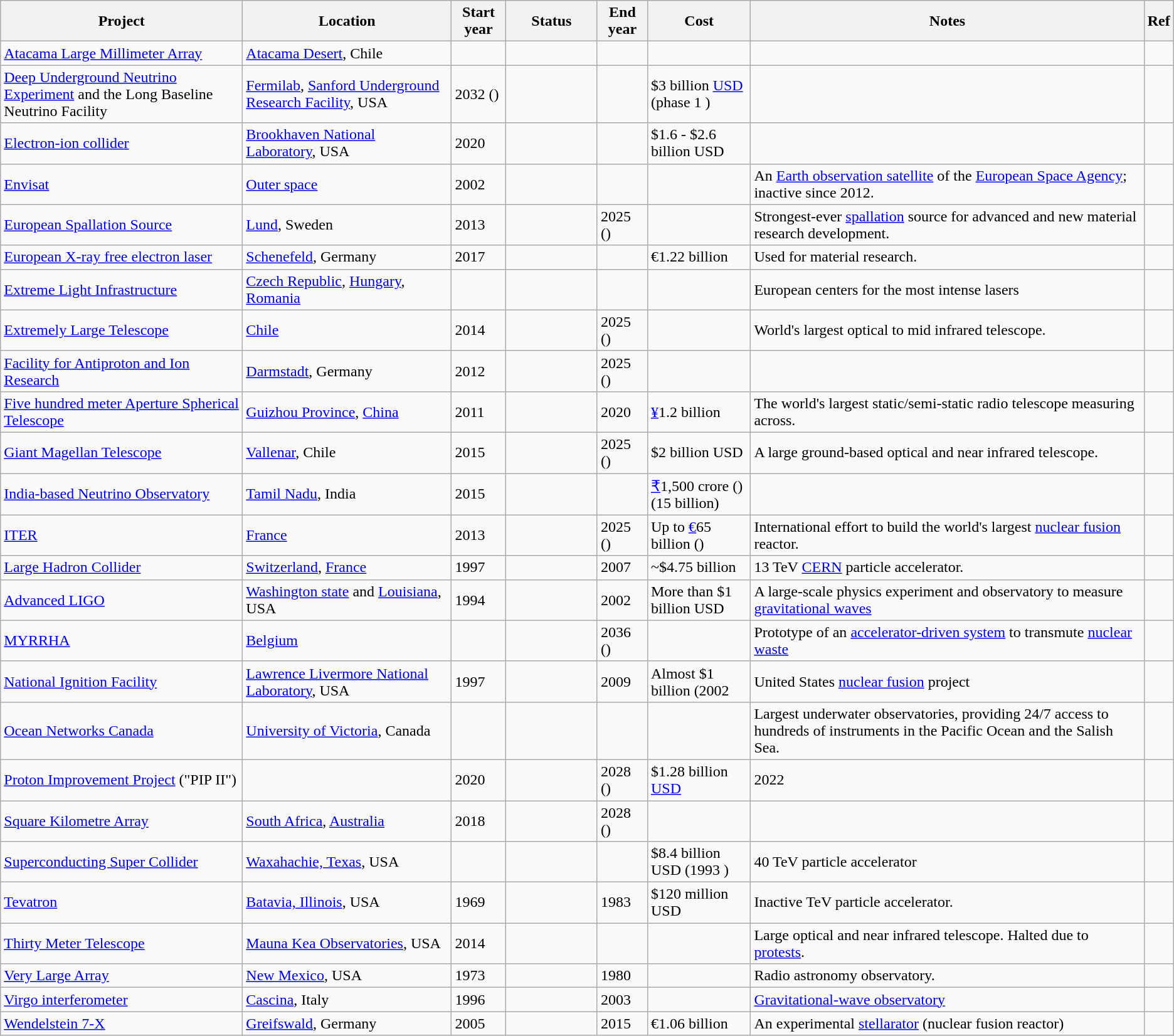<table class="wikitable sortable">
<tr>
<th width=250>Project</th>
<th>Location</th>
<th>Start year</th>
<th width=90>Status</th>
<th>End year</th>
<th>Cost</th>
<th class="unsortable">Notes</th>
<th class="unsortable">Ref</th>
</tr>
<tr>
<td><a href='#'>Atacama Large Millimeter Array</a></td>
<td><a href='#'>Atacama Desert</a>, Chile</td>
<td></td>
<td></td>
<td></td>
<td></td>
<td></td>
<td></td>
</tr>
<tr>
<td><a href='#'>Deep Underground Neutrino Experiment</a> and the Long Baseline Neutrino Facility</td>
<td><a href='#'>Fermilab</a>, <a href='#'>Sanford Underground Research Facility</a>, USA</td>
<td>2032 ()</td>
<td></td>
<td></td>
<td>$3 billion <a href='#'>USD</a> (phase 1 )</td>
<td></td>
<td></td>
</tr>
<tr>
<td><a href='#'>Electron-ion collider</a></td>
<td><a href='#'>Brookhaven National Laboratory</a>, USA</td>
<td>2020</td>
<td></td>
<td></td>
<td>$1.6 - $2.6 billion USD</td>
<td></td>
<td></td>
</tr>
<tr>
<td><a href='#'>Envisat</a></td>
<td><a href='#'>Outer space</a></td>
<td>2002</td>
<td></td>
<td></td>
<td></td>
<td>An <a href='#'>Earth observation satellite</a> of the <a href='#'>European Space Agency</a>; inactive since 2012.</td>
<td></td>
</tr>
<tr>
<td><a href='#'>European Spallation Source</a></td>
<td><a href='#'>Lund</a>, Sweden</td>
<td>2013</td>
<td></td>
<td>2025 ()</td>
<td></td>
<td>Strongest-ever <a href='#'>spallation</a> source for advanced and new material research development.</td>
<td></td>
</tr>
<tr>
<td><a href='#'>European X-ray free electron laser</a></td>
<td><a href='#'>Schenefeld</a>, Germany</td>
<td>2017</td>
<td></td>
<td></td>
<td>€1.22 billion</td>
<td>Used for material research.</td>
<td></td>
</tr>
<tr>
<td><a href='#'>Extreme Light Infrastructure</a></td>
<td><a href='#'>Czech Republic</a>, <a href='#'>Hungary</a>, <a href='#'>Romania</a></td>
<td></td>
<td></td>
<td></td>
<td></td>
<td>European centers for the most intense lasers</td>
<td></td>
</tr>
<tr>
<td><a href='#'>Extremely Large Telescope</a></td>
<td><a href='#'>Chile</a></td>
<td>2014</td>
<td></td>
<td>2025 ()</td>
<td></td>
<td>World's largest optical to mid infrared telescope.</td>
<td></td>
</tr>
<tr>
<td><a href='#'>Facility for Antiproton and Ion Research</a></td>
<td><a href='#'>Darmstadt</a>, Germany</td>
<td>2012</td>
<td></td>
<td>2025 ()</td>
<td></td>
<td></td>
<td></td>
</tr>
<tr>
<td><a href='#'>Five hundred meter Aperture Spherical Telescope</a></td>
<td><a href='#'>Guizhou Province</a>, <a href='#'>China</a></td>
<td>2011</td>
<td></td>
<td>2020</td>
<td><a href='#'>¥</a>1.2 billion</td>
<td>The world's largest static/semi-static radio telescope measuring  across.</td>
<td></td>
</tr>
<tr>
<td><a href='#'>Giant Magellan Telescope</a></td>
<td><a href='#'>Vallenar</a>, Chile</td>
<td>2015</td>
<td></td>
<td>2025 ()</td>
<td>$2 billion USD</td>
<td>A large ground-based optical and near infrared telescope.</td>
<td></td>
</tr>
<tr>
<td><a href='#'>India-based Neutrino Observatory</a></td>
<td><a href='#'>Tamil Nadu</a>, India</td>
<td>2015</td>
<td></td>
<td></td>
<td><a href='#'>₹</a>1,500 crore ()<br>(15 billion)</td>
<td></td>
<td></td>
</tr>
<tr>
<td><a href='#'>ITER</a></td>
<td><a href='#'>France</a></td>
<td>2013</td>
<td></td>
<td>2025 ()</td>
<td>Up to <a href='#'>€</a>65 billion ()</td>
<td>International effort to build the world's largest <a href='#'>nuclear fusion</a> reactor.</td>
<td></td>
</tr>
<tr>
<td><a href='#'>Large Hadron Collider</a></td>
<td><a href='#'>Switzerland</a>, <a href='#'>France</a></td>
<td>1997</td>
<td></td>
<td>2007</td>
<td>~$4.75 billion</td>
<td>13 TeV <a href='#'>CERN</a> particle accelerator. </td>
<td></td>
</tr>
<tr>
<td><a href='#'>Advanced LIGO</a></td>
<td><a href='#'>Washington state</a> and <a href='#'>Louisiana</a>, USA</td>
<td>1994</td>
<td></td>
<td>2002</td>
<td>More than $1 billion USD</td>
<td>A large-scale physics experiment and observatory to measure <a href='#'>gravitational waves</a></td>
<td></td>
</tr>
<tr>
<td><a href='#'>MYRRHA</a></td>
<td><a href='#'>Belgium</a></td>
<td></td>
<td></td>
<td>2036 ()</td>
<td></td>
<td>Prototype of an <a href='#'>accelerator-driven system</a> to transmute <a href='#'>nuclear waste</a></td>
<td></td>
</tr>
<tr>
<td><a href='#'>National Ignition Facility</a></td>
<td><a href='#'>Lawrence Livermore National Laboratory</a>, USA</td>
<td>1997</td>
<td></td>
<td>2009</td>
<td>Almost $1 billion (2002 </td>
<td>United States <a href='#'>nuclear fusion</a> project</td>
<td></td>
</tr>
<tr>
<td><a href='#'>Ocean Networks Canada</a></td>
<td><a href='#'>University of Victoria</a>, Canada</td>
<td></td>
<td></td>
<td></td>
<td></td>
<td>Largest underwater observatories, providing 24/7 access to hundreds of instruments in the Pacific Ocean and the Salish Sea.</td>
<td></td>
</tr>
<tr>
<td><a href='#'>Proton Improvement Project</a> ("PIP II")</td>
<td></td>
<td>2020</td>
<td></td>
<td>2028 ()</td>
<td>$1.28 billion <a href='#'>USD</a></td>
<td>2022 </td>
<td></td>
</tr>
<tr>
<td><a href='#'>Square Kilometre Array</a></td>
<td><a href='#'>South Africa</a>, <a href='#'>Australia</a></td>
<td>2018</td>
<td></td>
<td>2028 ()</td>
<td></td>
<td></td>
<td></td>
</tr>
<tr>
<td><a href='#'>Superconducting Super Collider</a></td>
<td><a href='#'>Waxahachie, Texas</a>, USA</td>
<td></td>
<td></td>
<td></td>
<td>$8.4 billion USD (1993 )</td>
<td>40 TeV particle accelerator</td>
<td></td>
</tr>
<tr>
<td><a href='#'>Tevatron</a></td>
<td><a href='#'>Batavia, Illinois</a>, USA</td>
<td>1969</td>
<td></td>
<td>1983</td>
<td>$120 million USD</td>
<td>Inactive TeV particle accelerator.</td>
<td></td>
</tr>
<tr>
<td><a href='#'>Thirty Meter Telescope</a></td>
<td><a href='#'>Mauna Kea Observatories</a>, USA</td>
<td>2014</td>
<td></td>
<td></td>
<td></td>
<td>Large optical and near infrared telescope. Halted due to <a href='#'>protests</a>.</td>
<td></td>
</tr>
<tr>
<td><a href='#'>Very Large Array</a></td>
<td><a href='#'>New Mexico</a>, USA</td>
<td>1973</td>
<td></td>
<td>1980</td>
<td></td>
<td>Radio astronomy observatory.</td>
<td></td>
</tr>
<tr>
<td><a href='#'>Virgo interferometer</a></td>
<td><a href='#'>Cascina</a>, Italy</td>
<td>1996</td>
<td></td>
<td>2003</td>
<td></td>
<td><a href='#'>Gravitational-wave observatory</a></td>
<td></td>
</tr>
<tr>
<td><a href='#'>Wendelstein 7-X</a></td>
<td><a href='#'>Greifswald</a>, Germany</td>
<td>2005</td>
<td></td>
<td>2015</td>
<td>€1.06 billion</td>
<td>An experimental <a href='#'>stellarator</a> (nuclear fusion reactor)</td>
<td></td>
</tr>
</table>
